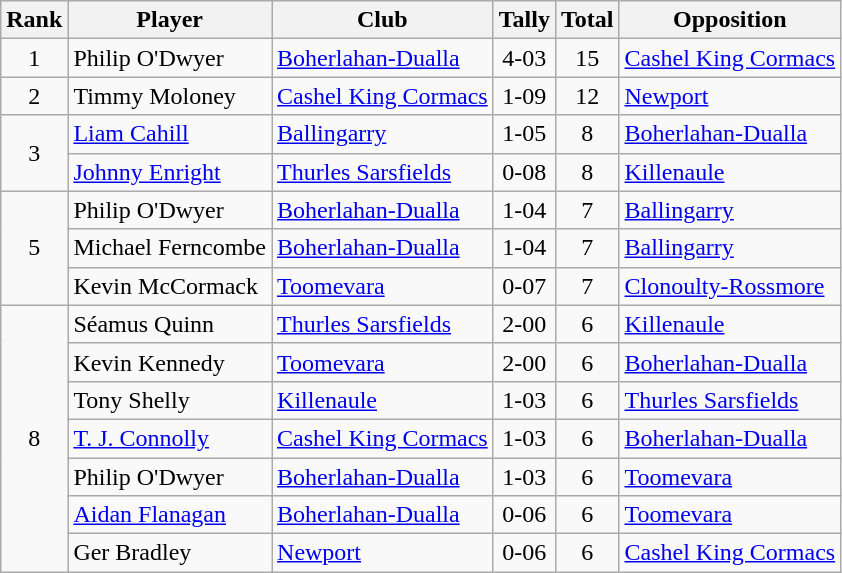<table class="wikitable">
<tr>
<th>Rank</th>
<th>Player</th>
<th>Club</th>
<th>Tally</th>
<th>Total</th>
<th>Opposition</th>
</tr>
<tr>
<td rowspan="1" style="text-align:center;">1</td>
<td>Philip O'Dwyer</td>
<td><a href='#'>Boherlahan-Dualla</a></td>
<td align=center>4-03</td>
<td align=center>15</td>
<td><a href='#'>Cashel King Cormacs</a></td>
</tr>
<tr>
<td rowspan="1" style="text-align:center;">2</td>
<td>Timmy Moloney</td>
<td><a href='#'>Cashel King Cormacs</a></td>
<td align=center>1-09</td>
<td align=center>12</td>
<td><a href='#'>Newport</a></td>
</tr>
<tr>
<td rowspan="2" style="text-align:center;">3</td>
<td><a href='#'>Liam Cahill</a></td>
<td><a href='#'>Ballingarry</a></td>
<td align=center>1-05</td>
<td align=center>8</td>
<td><a href='#'>Boherlahan-Dualla</a></td>
</tr>
<tr>
<td><a href='#'>Johnny Enright</a></td>
<td><a href='#'>Thurles Sarsfields</a></td>
<td align=center>0-08</td>
<td align=center>8</td>
<td><a href='#'>Killenaule</a></td>
</tr>
<tr>
<td rowspan="3" style="text-align:center;">5</td>
<td>Philip O'Dwyer</td>
<td><a href='#'>Boherlahan-Dualla</a></td>
<td align=center>1-04</td>
<td align=center>7</td>
<td><a href='#'>Ballingarry</a></td>
</tr>
<tr>
<td>Michael Ferncombe</td>
<td><a href='#'>Boherlahan-Dualla</a></td>
<td align=center>1-04</td>
<td align=center>7</td>
<td><a href='#'>Ballingarry</a></td>
</tr>
<tr>
<td>Kevin McCormack</td>
<td><a href='#'>Toomevara</a></td>
<td align=center>0-07</td>
<td align=center>7</td>
<td><a href='#'>Clonoulty-Rossmore</a></td>
</tr>
<tr>
<td rowspan="7" style="text-align:center;">8</td>
<td>Séamus Quinn</td>
<td><a href='#'>Thurles Sarsfields</a></td>
<td align=center>2-00</td>
<td align=center>6</td>
<td><a href='#'>Killenaule</a></td>
</tr>
<tr>
<td>Kevin Kennedy</td>
<td><a href='#'>Toomevara</a></td>
<td align=center>2-00</td>
<td align=center>6</td>
<td><a href='#'>Boherlahan-Dualla</a></td>
</tr>
<tr>
<td>Tony Shelly</td>
<td><a href='#'>Killenaule</a></td>
<td align=center>1-03</td>
<td align=center>6</td>
<td><a href='#'>Thurles Sarsfields</a></td>
</tr>
<tr>
<td><a href='#'>T. J. Connolly</a></td>
<td><a href='#'>Cashel King Cormacs</a></td>
<td align=center>1-03</td>
<td align=center>6</td>
<td><a href='#'>Boherlahan-Dualla</a></td>
</tr>
<tr>
<td>Philip O'Dwyer</td>
<td><a href='#'>Boherlahan-Dualla</a></td>
<td align=center>1-03</td>
<td align=center>6</td>
<td><a href='#'>Toomevara</a></td>
</tr>
<tr>
<td><a href='#'>Aidan Flanagan</a></td>
<td><a href='#'>Boherlahan-Dualla</a></td>
<td align=center>0-06</td>
<td align=center>6</td>
<td><a href='#'>Toomevara</a></td>
</tr>
<tr>
<td>Ger Bradley</td>
<td><a href='#'>Newport</a></td>
<td align=center>0-06</td>
<td align=center>6</td>
<td><a href='#'>Cashel King Cormacs</a></td>
</tr>
</table>
